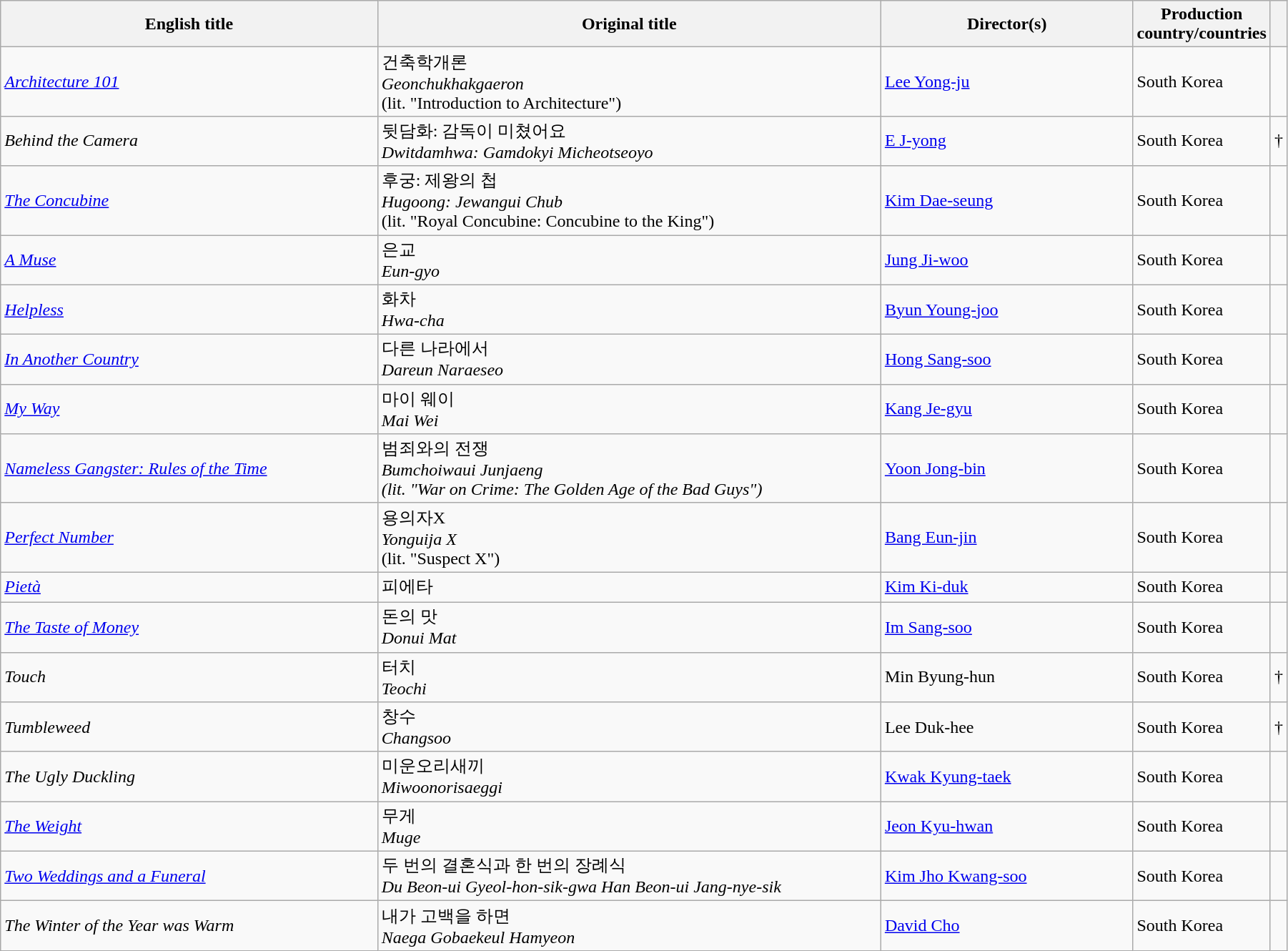<table class="sortable wikitable" width="95%" cellpadding="5">
<tr>
<th width="30%">English title</th>
<th width="40%">Original title</th>
<th width="20%">Director(s)</th>
<th width="10%">Production country/countries</th>
<th width="3%"></th>
</tr>
<tr>
<td><em><a href='#'>Architecture 101</a></em></td>
<td>건축학개론<br><em>Geonchukhakgaeron</em><br>(lit. "Introduction to Architecture")</td>
<td><a href='#'>Lee Yong-ju</a></td>
<td>South Korea</td>
<td></td>
</tr>
<tr>
<td><em>Behind the Camera</em></td>
<td>뒷담화: 감독이 미쳤어요<br><em>Dwitdamhwa: Gamdokyi Micheotseoyo</em></td>
<td><a href='#'>E J-yong</a></td>
<td>South Korea</td>
<td>†</td>
</tr>
<tr>
<td><em><a href='#'>The Concubine</a></em></td>
<td>후궁: 제왕의 첩<br><em>Hugoong: Jewangui Chub</em><br>(lit. "Royal Concubine: Concubine to the King")</td>
<td><a href='#'>Kim Dae-seung</a></td>
<td>South Korea</td>
<td></td>
</tr>
<tr>
<td><em><a href='#'>A Muse</a></em></td>
<td>은교<br><em>Eun-gyo</em></td>
<td><a href='#'>Jung Ji-woo</a></td>
<td>South Korea</td>
<td></td>
</tr>
<tr>
<td><em><a href='#'>Helpless</a></em></td>
<td>화차<br><em>Hwa-cha</em></td>
<td><a href='#'>Byun Young-joo</a></td>
<td>South Korea</td>
<td></td>
</tr>
<tr>
<td><em><a href='#'>In Another Country</a></em></td>
<td>다른 나라에서<br><em>Dareun Naraeseo</em></td>
<td><a href='#'>Hong Sang-soo</a></td>
<td>South Korea</td>
<td></td>
</tr>
<tr>
<td><em><a href='#'>My Way</a></em></td>
<td>마이 웨이<br><em>Mai Wei</em></td>
<td><a href='#'>Kang Je-gyu</a></td>
<td>South Korea</td>
<td></td>
</tr>
<tr>
<td><em><a href='#'>Nameless Gangster: Rules of the Time</a></em></td>
<td>범죄와의 전쟁<br><em>Bumchoiwaui Junjaeng<br>(lit. "War on Crime: The Golden Age of the Bad Guys")</em></td>
<td><a href='#'>Yoon Jong-bin</a></td>
<td>South Korea</td>
<td></td>
</tr>
<tr>
<td><em><a href='#'>Perfect Number</a></em></td>
<td>용의자X<br><em>Yonguija X</em><br>(lit. "Suspect X")</td>
<td><a href='#'>Bang Eun-jin</a></td>
<td>South Korea</td>
<td></td>
</tr>
<tr>
<td><em><a href='#'>Pietà</a></em></td>
<td>피에타</td>
<td><a href='#'>Kim Ki-duk</a></td>
<td>South Korea</td>
<td></td>
</tr>
<tr>
<td><em><a href='#'>The Taste of Money</a></em></td>
<td>돈의 맛<br><em>Donui Mat</em></td>
<td><a href='#'>Im Sang-soo</a></td>
<td>South Korea</td>
<td></td>
</tr>
<tr>
<td><em>Touch</em></td>
<td>터치<br><em>Teochi</em></td>
<td>Min Byung-hun</td>
<td>South Korea</td>
<td>†</td>
</tr>
<tr>
<td><em>Tumbleweed</em></td>
<td>창수<br><em>Changsoo</em></td>
<td>Lee Duk-hee</td>
<td>South Korea</td>
<td>†</td>
</tr>
<tr>
<td><em>The Ugly Duckling</em></td>
<td>미운오리새끼<br><em>Miwoonorisaeggi</em></td>
<td><a href='#'>Kwak Kyung-taek</a></td>
<td>South Korea</td>
<td></td>
</tr>
<tr>
<td><em><a href='#'>The Weight</a></em></td>
<td>무게<br><em>Muge</em></td>
<td><a href='#'>Jeon Kyu-hwan</a></td>
<td>South Korea</td>
<td></td>
</tr>
<tr>
<td><em><a href='#'>Two Weddings and a Funeral</a></em></td>
<td>두 번의 결혼식과 한 번의 장례식<br><em>Du Beon-ui Gyeol-hon-sik-gwa Han Beon-ui Jang-nye-sik</em></td>
<td><a href='#'>Kim Jho Kwang-soo</a></td>
<td>South Korea</td>
<td></td>
</tr>
<tr>
<td><em>The Winter of the Year was Warm</em></td>
<td>내가 고백을 하면<br><em>Naega Gobaekeul Hamyeon</em></td>
<td><a href='#'>David Cho</a></td>
<td>South Korea</td>
<td></td>
</tr>
</table>
